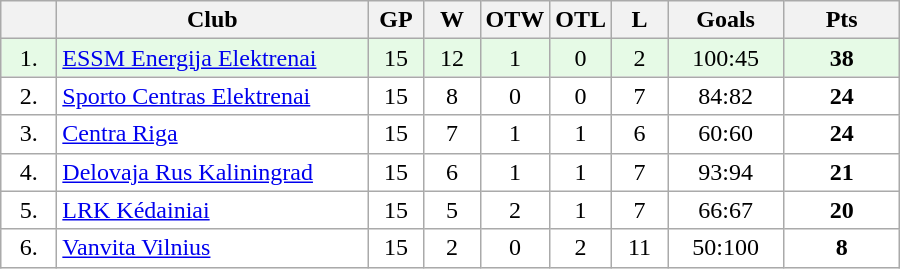<table class="wikitable">
<tr>
<th width="30"></th>
<th width="200">Club</th>
<th width="30">GP</th>
<th width="30">W</th>
<th width="30">OTW</th>
<th width="30">OTL</th>
<th width="30">L</th>
<th width="70">Goals</th>
<th width="70">Pts</th>
</tr>
<tr bgcolor="#e6fae6" align="center">
<td>1.</td>
<td align="left"><a href='#'>ESSM Energija Elektrenai</a></td>
<td>15</td>
<td>12</td>
<td>1</td>
<td>0</td>
<td>2</td>
<td>100:45</td>
<td><strong>38</strong></td>
</tr>
<tr bgcolor="#FFFFFF" align="center">
<td>2.</td>
<td align="left"><a href='#'>Sporto Centras Elektrenai</a></td>
<td>15</td>
<td>8</td>
<td>0</td>
<td>0</td>
<td>7</td>
<td>84:82</td>
<td><strong>24</strong></td>
</tr>
<tr bgcolor="#FFFFFF" align="center">
<td>3.</td>
<td align="left"><a href='#'>Centra Riga</a></td>
<td>15</td>
<td>7</td>
<td>1</td>
<td>1</td>
<td>6</td>
<td>60:60</td>
<td><strong>24</strong></td>
</tr>
<tr bgcolor="#FFFFFF" align="center">
<td>4.</td>
<td align="left"><a href='#'>Delovaja Rus Kaliningrad</a></td>
<td>15</td>
<td>6</td>
<td>1</td>
<td>1</td>
<td>7</td>
<td>93:94</td>
<td><strong>21</strong></td>
</tr>
<tr bgcolor="#FFFFFF" align="center">
<td>5.</td>
<td align="left"><a href='#'>LRK Kédainiai</a></td>
<td>15</td>
<td>5</td>
<td>2</td>
<td>1</td>
<td>7</td>
<td>66:67</td>
<td><strong>20</strong></td>
</tr>
<tr bgcolor="#FFFFFF" align="center">
<td>6.</td>
<td align="left"><a href='#'>Vanvita Vilnius</a></td>
<td>15</td>
<td>2</td>
<td>0</td>
<td>2</td>
<td>11</td>
<td>50:100</td>
<td><strong>8</strong></td>
</tr>
</table>
